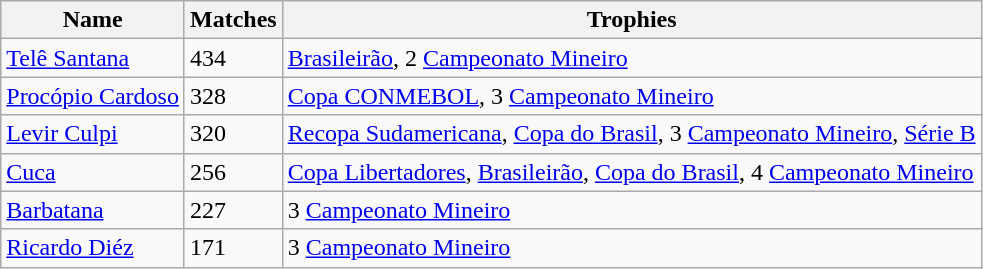<table class="wikitable">
<tr>
<th>Name</th>
<th>Matches</th>
<th>Trophies</th>
</tr>
<tr>
<td> <a href='#'>Telê Santana</a></td>
<td>434</td>
<td><a href='#'>Brasileirão</a>, 2 <a href='#'>Campeonato Mineiro</a></td>
</tr>
<tr>
<td> <a href='#'>Procópio Cardoso</a></td>
<td>328</td>
<td><a href='#'>Copa CONMEBOL</a>, 3 <a href='#'>Campeonato Mineiro</a></td>
</tr>
<tr>
<td> <a href='#'>Levir Culpi</a></td>
<td>320</td>
<td><a href='#'>Recopa Sudamericana</a>, <a href='#'>Copa do Brasil</a>, 3 <a href='#'>Campeonato Mineiro</a>, <a href='#'>Série B</a></td>
</tr>
<tr>
<td> <a href='#'>Cuca</a></td>
<td>256</td>
<td><a href='#'>Copa Libertadores</a>, <a href='#'>Brasileirão</a>, <a href='#'>Copa do Brasil</a>, 4 <a href='#'>Campeonato Mineiro</a></td>
</tr>
<tr>
<td> <a href='#'>Barbatana</a></td>
<td>227</td>
<td>3 <a href='#'>Campeonato Mineiro</a></td>
</tr>
<tr>
<td> <a href='#'>Ricardo Diéz</a></td>
<td>171</td>
<td>3 <a href='#'>Campeonato Mineiro</a></td>
</tr>
</table>
